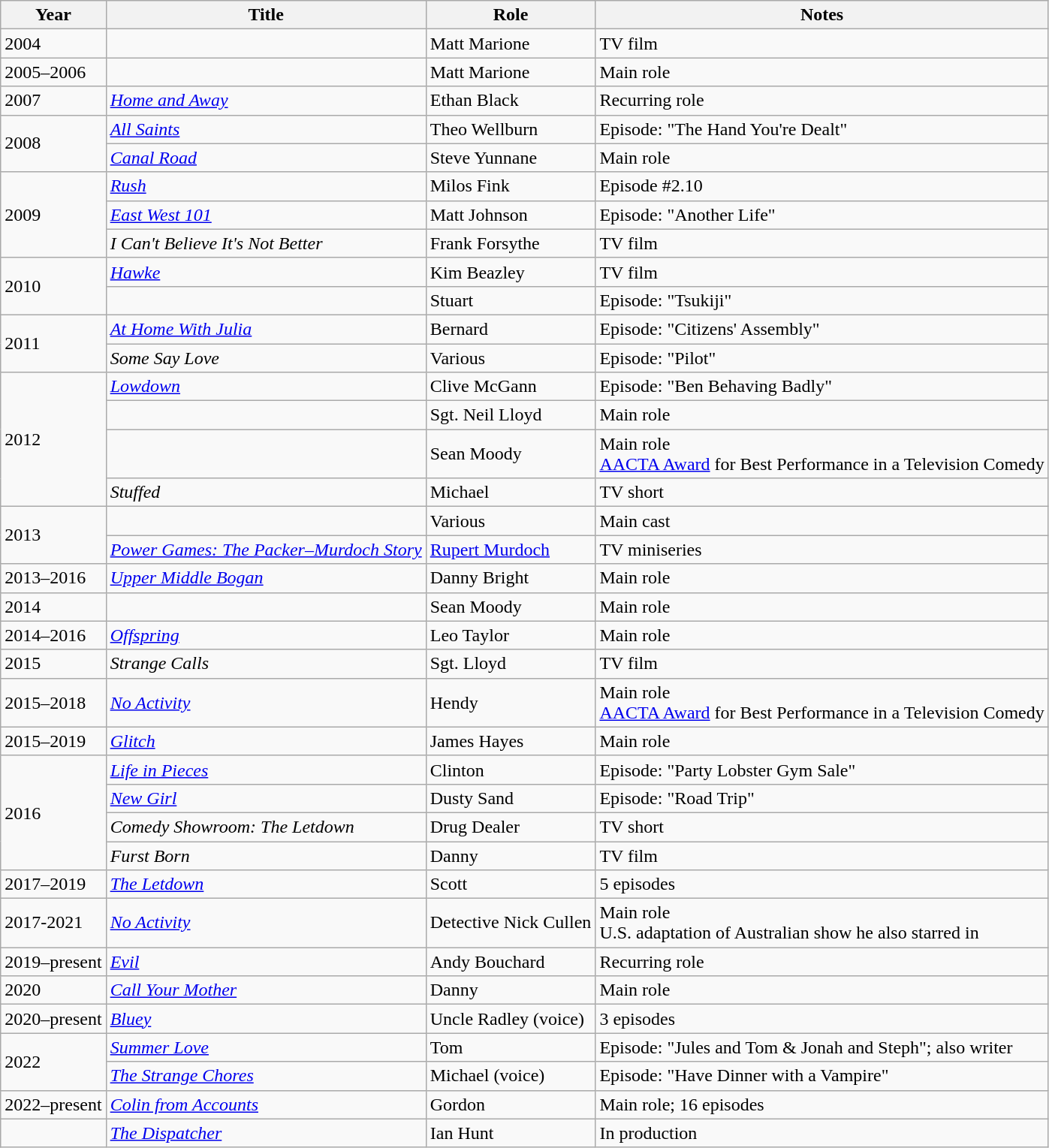<table class="wikitable sortable">
<tr>
<th>Year</th>
<th>Title</th>
<th>Role</th>
<th class="unsortable">Notes</th>
</tr>
<tr>
<td>2004</td>
<td><em></em></td>
<td>Matt Marione</td>
<td>TV film</td>
</tr>
<tr>
<td>2005–2006</td>
<td><em></em></td>
<td>Matt Marione</td>
<td>Main role</td>
</tr>
<tr>
<td>2007</td>
<td><em><a href='#'>Home and Away</a></em></td>
<td>Ethan Black</td>
<td>Recurring role</td>
</tr>
<tr>
<td rowspan="2">2008</td>
<td><em><a href='#'>All Saints</a></em></td>
<td>Theo Wellburn</td>
<td>Episode: "The Hand You're Dealt"</td>
</tr>
<tr>
<td><em><a href='#'>Canal Road</a></em></td>
<td>Steve Yunnane</td>
<td>Main role</td>
</tr>
<tr>
<td rowspan="3">2009</td>
<td><em><a href='#'>Rush</a></em></td>
<td>Milos Fink</td>
<td>Episode #2.10</td>
</tr>
<tr>
<td><em><a href='#'>East West 101</a></em></td>
<td>Matt Johnson</td>
<td>Episode: "Another Life"</td>
</tr>
<tr>
<td><em>I Can't Believe It's Not Better</em></td>
<td>Frank Forsythe</td>
<td>TV film</td>
</tr>
<tr>
<td rowspan="2">2010</td>
<td><em><a href='#'>Hawke</a></em></td>
<td>Kim Beazley</td>
<td>TV film</td>
</tr>
<tr>
<td><em></em></td>
<td>Stuart</td>
<td>Episode: "Tsukiji"</td>
</tr>
<tr>
<td rowspan="2">2011</td>
<td><em><a href='#'>At Home With Julia</a></em></td>
<td>Bernard</td>
<td>Episode: "Citizens' Assembly"</td>
</tr>
<tr>
<td><em>Some Say Love</em></td>
<td>Various</td>
<td>Episode: "Pilot"</td>
</tr>
<tr>
<td rowspan="4">2012</td>
<td><em><a href='#'>Lowdown</a></em></td>
<td>Clive McGann</td>
<td>Episode: "Ben Behaving Badly"</td>
</tr>
<tr>
<td><em></em></td>
<td>Sgt. Neil Lloyd</td>
<td>Main role</td>
</tr>
<tr>
<td><em></em></td>
<td>Sean Moody</td>
<td>Main role<br><a href='#'>AACTA Award</a> for Best Performance in a Television Comedy</td>
</tr>
<tr>
<td><em>Stuffed</em></td>
<td>Michael</td>
<td>TV short</td>
</tr>
<tr>
<td rowspan="2">2013</td>
<td><em></em></td>
<td>Various</td>
<td>Main cast</td>
</tr>
<tr>
<td><em><a href='#'>Power Games: The Packer–Murdoch Story</a></em></td>
<td><a href='#'>Rupert Murdoch</a></td>
<td>TV miniseries</td>
</tr>
<tr>
<td>2013–2016</td>
<td><em><a href='#'>Upper Middle Bogan</a></em></td>
<td>Danny Bright</td>
<td>Main role</td>
</tr>
<tr>
<td>2014</td>
<td><em></em></td>
<td>Sean Moody</td>
<td>Main role</td>
</tr>
<tr>
<td>2014–2016</td>
<td><em><a href='#'>Offspring</a></em></td>
<td>Leo Taylor</td>
<td>Main role</td>
</tr>
<tr>
<td>2015</td>
<td><em>Strange Calls</em></td>
<td>Sgt. Lloyd</td>
<td>TV film</td>
</tr>
<tr>
<td>2015–2018</td>
<td><em><a href='#'>No Activity</a></em></td>
<td>Hendy</td>
<td>Main role<br><a href='#'>AACTA Award</a> for Best Performance in a Television Comedy</td>
</tr>
<tr>
<td>2015–2019</td>
<td><em><a href='#'>Glitch</a></em></td>
<td>James Hayes</td>
<td>Main role</td>
</tr>
<tr>
<td rowspan="4">2016</td>
<td><em><a href='#'>Life in Pieces</a></em></td>
<td>Clinton</td>
<td>Episode: "Party Lobster Gym Sale"</td>
</tr>
<tr>
<td><em><a href='#'>New Girl</a></em></td>
<td>Dusty Sand</td>
<td>Episode: "Road Trip"</td>
</tr>
<tr>
<td><em>Comedy Showroom: The Letdown</em></td>
<td>Drug Dealer</td>
<td>TV short</td>
</tr>
<tr>
<td><em>Furst Born</em></td>
<td>Danny</td>
<td>TV film</td>
</tr>
<tr>
<td>2017–2019</td>
<td><em><a href='#'>The Letdown</a></em></td>
<td>Scott</td>
<td>5 episodes</td>
</tr>
<tr>
<td>2017-2021</td>
<td><em><a href='#'>No Activity</a></em></td>
<td>Detective Nick Cullen</td>
<td>Main role<br>U.S. adaptation of Australian show he also starred in</td>
</tr>
<tr>
<td>2019–present</td>
<td><em><a href='#'>Evil</a></em></td>
<td>Andy Bouchard</td>
<td>Recurring role</td>
</tr>
<tr>
<td>2020</td>
<td><em><a href='#'>Call Your Mother</a></em></td>
<td>Danny</td>
<td>Main role</td>
</tr>
<tr>
<td>2020–present</td>
<td><em><a href='#'>Bluey</a></em></td>
<td>Uncle Radley (voice)</td>
<td>3 episodes</td>
</tr>
<tr>
<td rowspan="2">2022</td>
<td><em><a href='#'>Summer Love</a></em></td>
<td>Tom</td>
<td>Episode: "Jules and Tom & Jonah and Steph"; also writer</td>
</tr>
<tr>
<td><em><a href='#'>The Strange Chores</a></em></td>
<td>Michael (voice)</td>
<td>Episode: "Have Dinner with a Vampire"</td>
</tr>
<tr>
<td>2022–present</td>
<td><em><a href='#'>Colin from Accounts</a></em></td>
<td>Gordon</td>
<td>Main role; 16 episodes</td>
</tr>
<tr>
<td></td>
<td><em><a href='#'>The Dispatcher</a></em></td>
<td>Ian Hunt</td>
<td>In production</td>
</tr>
</table>
